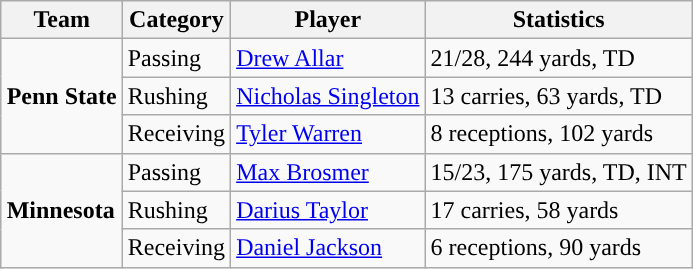<table class="wikitable" style="float: right;">
<tr>
<th>Team</th>
<th>Category</th>
<th>Player</th>
<th>Statistics</th>
</tr>
<tr>
<td rowspan=3><strong>Penn State</strong></td>
<td>Passing</td>
<td><a href='#'>Drew Allar</a></td>
<td>21/28, 244 yards, TD</td>
</tr>
<tr>
<td>Rushing</td>
<td><a href='#'>Nicholas Singleton</a></td>
<td>13 carries, 63 yards, TD</td>
</tr>
<tr>
<td>Receiving</td>
<td><a href='#'>Tyler Warren</a></td>
<td>8 receptions, 102 yards</td>
</tr>
<tr>
<td rowspan=3><strong>Minnesota</strong></td>
<td>Passing</td>
<td><a href='#'>Max Brosmer</a></td>
<td>15/23, 175 yards, TD, INT</td>
</tr>
<tr>
<td>Rushing</td>
<td><a href='#'>Darius Taylor</a></td>
<td>17 carries, 58 yards</td>
</tr>
<tr>
<td>Receiving</td>
<td><a href='#'>Daniel Jackson</a></td>
<td>6 receptions, 90 yards</td>
</tr>
</table>
